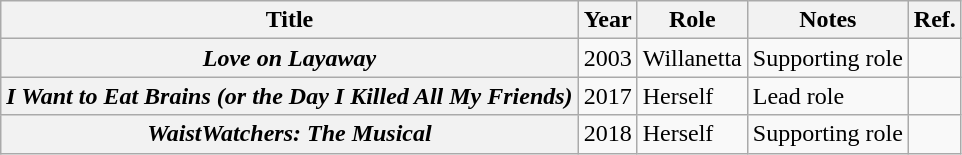<table class="wikitable sortable plainrowheaders">
<tr>
<th scope="col">Title</th>
<th scope="col">Year</th>
<th scope="col">Role</th>
<th scope="col" class="unsortable">Notes</th>
<th scope="col" class="unsortable">Ref.</th>
</tr>
<tr>
<th scope="row"><em>Love on Layaway</em></th>
<td>2003</td>
<td>Willanetta</td>
<td>Supporting role</td>
<td></td>
</tr>
<tr>
<th scope="row"><em>I Want to Eat Brains (or the Day I Killed All My Friends)</em></th>
<td>2017</td>
<td>Herself</td>
<td>Lead role</td>
<td></td>
</tr>
<tr>
<th scope="row"><em>WaistWatchers: The Musical</em></th>
<td>2018</td>
<td>Herself</td>
<td>Supporting role</td>
<td></td>
</tr>
</table>
